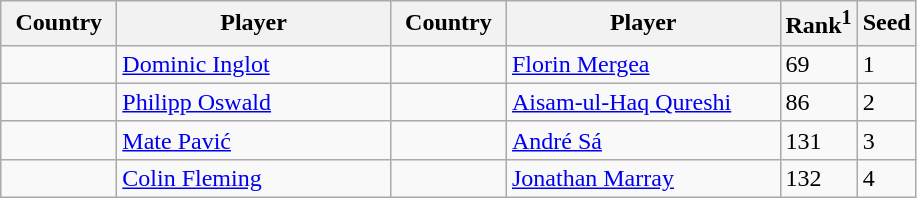<table class="sortable wikitable">
<tr>
<th width="70">Country</th>
<th width="175">Player</th>
<th width="70">Country</th>
<th width="175">Player</th>
<th>Rank<sup>1</sup></th>
<th>Seed</th>
</tr>
<tr>
<td></td>
<td><a href='#'>Dominic Inglot</a></td>
<td></td>
<td><a href='#'>Florin Mergea</a></td>
<td>69</td>
<td>1</td>
</tr>
<tr>
<td></td>
<td><a href='#'>Philipp Oswald</a></td>
<td></td>
<td><a href='#'>Aisam-ul-Haq Qureshi</a></td>
<td>86</td>
<td>2</td>
</tr>
<tr>
<td></td>
<td><a href='#'>Mate Pavić</a></td>
<td></td>
<td><a href='#'>André Sá</a></td>
<td>131</td>
<td>3</td>
</tr>
<tr>
<td></td>
<td><a href='#'>Colin Fleming</a></td>
<td></td>
<td><a href='#'>Jonathan Marray</a></td>
<td>132</td>
<td>4</td>
</tr>
</table>
